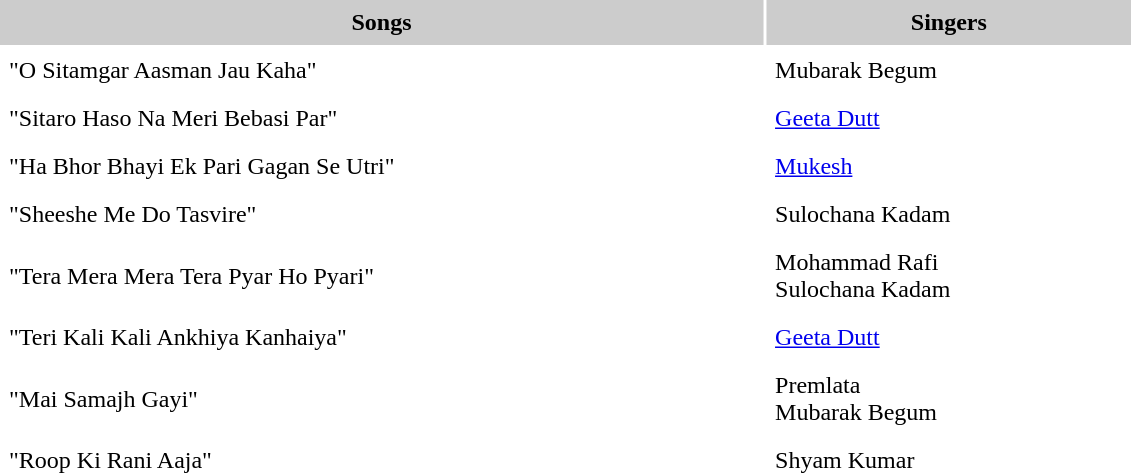<table cellspacing="2" cellpadding="6" border="0" width="60%">
<tr bgcolor="#CCCCCC">
<th>Songs</th>
<th>Singers</th>
</tr>
<tr>
<td>"O Sitamgar Aasman Jau Kaha"</td>
<td>Mubarak Begum</td>
</tr>
<tr>
<td>"Sitaro Haso Na Meri Bebasi Par"</td>
<td><a href='#'>Geeta Dutt</a></td>
</tr>
<tr>
<td>"Ha Bhor Bhayi Ek Pari Gagan Se Utri"</td>
<td><a href='#'>Mukesh</a></td>
</tr>
<tr>
<td>"Sheeshe Me Do Tasvire"</td>
<td>Sulochana Kadam</td>
</tr>
<tr>
<td>"Tera Mera Mera Tera Pyar Ho Pyari"</td>
<td>Mohammad Rafi<br>Sulochana Kadam</td>
</tr>
<tr>
<td>"Teri Kali Kali Ankhiya Kanhaiya"</td>
<td><a href='#'>Geeta Dutt</a></td>
</tr>
<tr>
<td>"Mai Samajh Gayi"</td>
<td>Premlata<br>Mubarak Begum</td>
</tr>
<tr>
<td>"Roop Ki Rani Aaja"</td>
<td>Shyam Kumar</td>
</tr>
</table>
